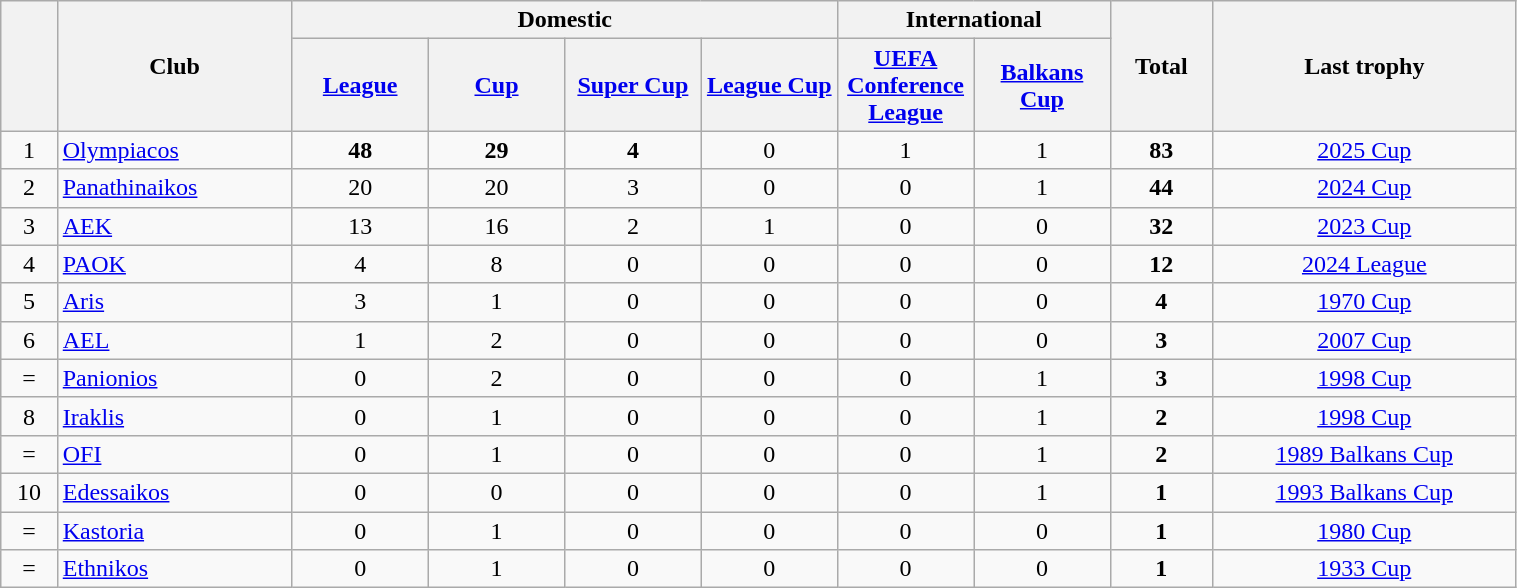<table class="wikitable sortable" style="text-align: center;" width=80%>
<tr>
<th rowspan="2"></th>
<th rowspan="2">Club</th>
<th colspan="4">Domestic</th>
<th colspan="2">International</th>
<th rowspan="2">Total</th>
<th rowspan="2">Last trophy</th>
</tr>
<tr>
<th style="width:9%"><a href='#'>League</a></th>
<th style="width:9%"><a href='#'>Cup</a></th>
<th style="width:9%"><a href='#'>Super Cup</a></th>
<th style="width:9%"><a href='#'>League Cup</a></th>
<th style="width:9%"><a href='#'>UEFA Conference League</a></th>
<th style="width:9%"><a href='#'>Balkans Cup</a></th>
</tr>
<tr>
<td>1</td>
<td align="left"><a href='#'>Olympiacos</a></td>
<td><strong>48</strong></td>
<td><strong>29</strong></td>
<td><strong>4</strong></td>
<td>0</td>
<td>1</td>
<td>1</td>
<td><strong>83</strong></td>
<td><a href='#'>2025 Cup</a></td>
</tr>
<tr>
<td>2</td>
<td align="left"><a href='#'>Panathinaikos</a></td>
<td>20</td>
<td>20</td>
<td>3</td>
<td>0</td>
<td>0</td>
<td>1</td>
<td><strong>44</strong></td>
<td><a href='#'>2024 Cup</a></td>
</tr>
<tr>
<td>3</td>
<td align="left"><a href='#'>AEK</a></td>
<td>13</td>
<td>16</td>
<td>2</td>
<td>1</td>
<td>0</td>
<td>0</td>
<td><strong>32</strong></td>
<td><a href='#'>2023 Cup</a></td>
</tr>
<tr>
<td>4</td>
<td align="left"><a href='#'>PAOK</a></td>
<td>4</td>
<td>8</td>
<td>0</td>
<td>0</td>
<td>0</td>
<td>0</td>
<td><strong>12</strong></td>
<td><a href='#'>2024 League</a></td>
</tr>
<tr>
<td>5</td>
<td align="left"><a href='#'>Aris</a></td>
<td>3</td>
<td>1</td>
<td>0</td>
<td>0</td>
<td>0</td>
<td>0</td>
<td><strong>4</strong></td>
<td><a href='#'>1970 Cup</a></td>
</tr>
<tr>
<td>6</td>
<td align="left"><a href='#'>AEL</a></td>
<td>1</td>
<td>2</td>
<td>0</td>
<td>0</td>
<td>0</td>
<td>0</td>
<td><strong>3</strong></td>
<td><a href='#'>2007 Cup</a></td>
</tr>
<tr>
<td>=</td>
<td align="left"><a href='#'>Panionios</a></td>
<td>0</td>
<td>2</td>
<td>0</td>
<td>0</td>
<td>0</td>
<td>1</td>
<td><strong>3</strong></td>
<td><a href='#'>1998 Cup</a></td>
</tr>
<tr>
<td>8</td>
<td align="left"><a href='#'>Iraklis</a></td>
<td>0</td>
<td>1</td>
<td>0</td>
<td>0</td>
<td>0</td>
<td>1</td>
<td><strong>2</strong></td>
<td><a href='#'>1998 Cup</a></td>
</tr>
<tr>
<td>=</td>
<td align="left"><a href='#'>OFI</a></td>
<td>0</td>
<td>1</td>
<td>0</td>
<td>0</td>
<td>0</td>
<td>1</td>
<td><strong>2</strong></td>
<td><a href='#'>1989 Balkans Cup</a></td>
</tr>
<tr>
<td>10</td>
<td align="left"><a href='#'>Edessaikos</a></td>
<td>0</td>
<td>0</td>
<td>0</td>
<td>0</td>
<td>0</td>
<td>1</td>
<td><strong>1</strong></td>
<td><a href='#'>1993 Balkans Cup</a></td>
</tr>
<tr>
<td>=</td>
<td align="left"><a href='#'>Kastoria</a></td>
<td>0</td>
<td>1</td>
<td>0</td>
<td>0</td>
<td>0</td>
<td>0</td>
<td><strong>1</strong></td>
<td><a href='#'>1980 Cup</a></td>
</tr>
<tr>
<td>=</td>
<td align="left"><a href='#'>Ethnikos</a></td>
<td>0</td>
<td>1</td>
<td>0</td>
<td>0</td>
<td>0</td>
<td>0</td>
<td><strong>1</strong></td>
<td><a href='#'>1933 Cup</a></td>
</tr>
</table>
